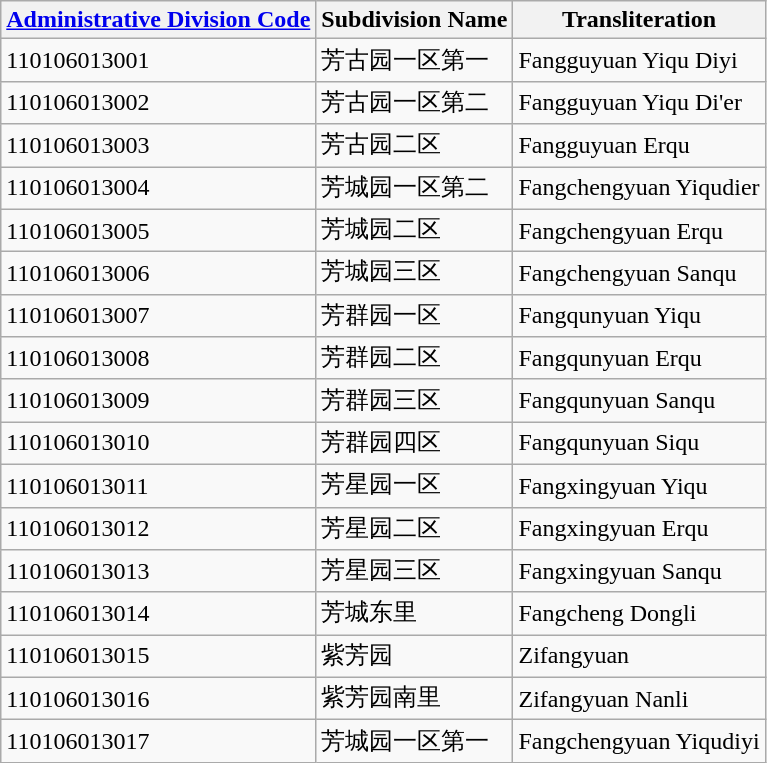<table class="wikitable sortable">
<tr>
<th><a href='#'>Administrative Division Code</a></th>
<th>Subdivision Name</th>
<th>Transliteration</th>
</tr>
<tr>
<td>110106013001</td>
<td>芳古园一区第一</td>
<td>Fangguyuan Yiqu Diyi</td>
</tr>
<tr>
<td>110106013002</td>
<td>芳古园一区第二</td>
<td>Fangguyuan Yiqu Di'er</td>
</tr>
<tr>
<td>110106013003</td>
<td>芳古园二区</td>
<td>Fangguyuan Erqu</td>
</tr>
<tr>
<td>110106013004</td>
<td>芳城园一区第二</td>
<td>Fangchengyuan Yiqudier</td>
</tr>
<tr>
<td>110106013005</td>
<td>芳城园二区</td>
<td>Fangchengyuan Erqu</td>
</tr>
<tr>
<td>110106013006</td>
<td>芳城园三区</td>
<td>Fangchengyuan Sanqu</td>
</tr>
<tr>
<td>110106013007</td>
<td>芳群园一区</td>
<td>Fangqunyuan Yiqu</td>
</tr>
<tr>
<td>110106013008</td>
<td>芳群园二区</td>
<td>Fangqunyuan Erqu</td>
</tr>
<tr>
<td>110106013009</td>
<td>芳群园三区</td>
<td>Fangqunyuan Sanqu</td>
</tr>
<tr>
<td>110106013010</td>
<td>芳群园四区</td>
<td>Fangqunyuan Siqu</td>
</tr>
<tr>
<td>110106013011</td>
<td>芳星园一区</td>
<td>Fangxingyuan Yiqu</td>
</tr>
<tr>
<td>110106013012</td>
<td>芳星园二区</td>
<td>Fangxingyuan Erqu</td>
</tr>
<tr>
<td>110106013013</td>
<td>芳星园三区</td>
<td>Fangxingyuan Sanqu</td>
</tr>
<tr>
<td>110106013014</td>
<td>芳城东里</td>
<td>Fangcheng Dongli</td>
</tr>
<tr>
<td>110106013015</td>
<td>紫芳园</td>
<td>Zifangyuan</td>
</tr>
<tr>
<td>110106013016</td>
<td>紫芳园南里</td>
<td>Zifangyuan Nanli</td>
</tr>
<tr>
<td>110106013017</td>
<td>芳城园一区第一</td>
<td>Fangchengyuan Yiqudiyi</td>
</tr>
</table>
